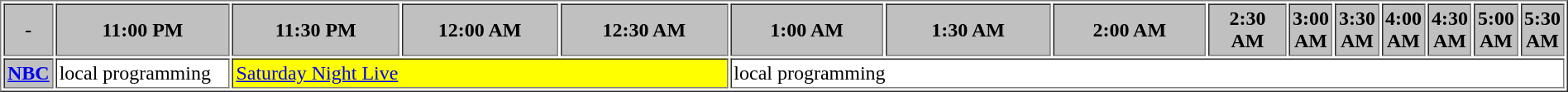<table border="1" cellpadding="2">
<tr>
<th bgcolor="#C0C0C0">-</th>
<th width="13%" bgcolor="#C0C0C0">11:00 PM</th>
<th width="14%" bgcolor="#C0C0C0">11:30 PM</th>
<th width="13%" bgcolor="#C0C0C0">12:00 AM</th>
<th width="14%" bgcolor="#C0C0C0">12:30 AM</th>
<th width="13%" bgcolor="#C0C0C0">1:00 AM</th>
<th width="14%" bgcolor="#C0C0C0">1:30 AM</th>
<th width="13%" bgcolor="#C0C0C0">2:00 AM</th>
<th width="14%" bgcolor="#C0C0C0">2:30 AM</th>
<th width="13%" bgcolor="#C0C0C0">3:00 AM</th>
<th width="14%" bgcolor="#C0C0C0">3:30 AM</th>
<th width="13%" bgcolor="#C0C0C0">4:00 AM</th>
<th width="14%" bgcolor="#C0C0C0">4:30 AM</th>
<th width="13%" bgcolor="#C0C0C0">5:00 AM</th>
<th width="14%" bgcolor="#C0C0C0">5:30 AM</th>
</tr>
<tr>
<th bgcolor="#C0C0C0"><a href='#'>NBC</a></th>
<td bgcolor="white">local programming</td>
<td bgcolor="yellow" colspan="3"><a href='#'>Saturday Night Live</a></td>
<td bgcolor="white" colspan="10">local programming</td>
</tr>
</table>
